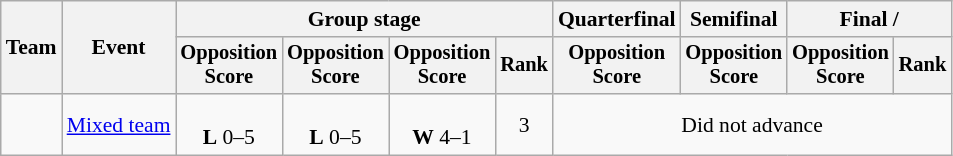<table class=wikitable style=font-size:90%;text-align:center>
<tr>
<th rowspan=2>Team</th>
<th rowspan=2>Event</th>
<th colspan=4>Group stage</th>
<th>Quarterfinal</th>
<th>Semifinal</th>
<th colspan=2>Final / </th>
</tr>
<tr style=font-size:95%>
<th>Opposition<br>Score</th>
<th>Opposition<br>Score</th>
<th>Opposition<br>Score</th>
<th>Rank</th>
<th>Opposition<br>Score</th>
<th>Opposition<br>Score</th>
<th>Opposition<br>Score</th>
<th>Rank</th>
</tr>
<tr>
<td align=left></td>
<td align=left><a href='#'>Mixed team</a></td>
<td><br><strong>L</strong> 0–5</td>
<td><br><strong>L</strong> 0–5</td>
<td><br><strong>W</strong> 4–1</td>
<td>3</td>
<td colspan=4>Did not advance</td>
</tr>
</table>
